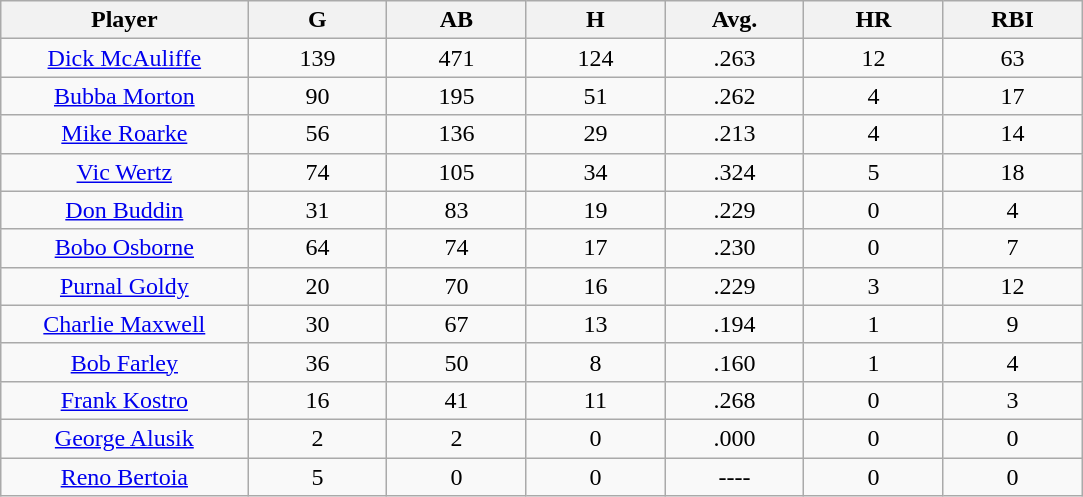<table class="wikitable sortable">
<tr>
<th bgcolor="#DDDDFF" width="16%">Player</th>
<th bgcolor="#DDDDFF" width="9%">G</th>
<th bgcolor="#DDDDFF" width="9%">AB</th>
<th bgcolor="#DDDDFF" width="9%">H</th>
<th bgcolor="#DDDDFF" width="9%">Avg.</th>
<th bgcolor="#DDDDFF" width="9%">HR</th>
<th bgcolor="#DDDDFF" width="9%">RBI</th>
</tr>
<tr align="center">
<td><a href='#'>Dick McAuliffe</a></td>
<td>139</td>
<td>471</td>
<td>124</td>
<td>.263</td>
<td>12</td>
<td>63</td>
</tr>
<tr align="center">
<td><a href='#'>Bubba Morton</a></td>
<td>90</td>
<td>195</td>
<td>51</td>
<td>.262</td>
<td>4</td>
<td>17</td>
</tr>
<tr align="center">
<td><a href='#'>Mike Roarke</a></td>
<td>56</td>
<td>136</td>
<td>29</td>
<td>.213</td>
<td>4</td>
<td>14</td>
</tr>
<tr align="center">
<td><a href='#'>Vic Wertz</a></td>
<td>74</td>
<td>105</td>
<td>34</td>
<td>.324</td>
<td>5</td>
<td>18</td>
</tr>
<tr align="center">
<td><a href='#'>Don Buddin</a></td>
<td>31</td>
<td>83</td>
<td>19</td>
<td>.229</td>
<td>0</td>
<td>4</td>
</tr>
<tr align="center">
<td><a href='#'>Bobo Osborne</a></td>
<td>64</td>
<td>74</td>
<td>17</td>
<td>.230</td>
<td>0</td>
<td>7</td>
</tr>
<tr align="center">
<td><a href='#'>Purnal Goldy</a></td>
<td>20</td>
<td>70</td>
<td>16</td>
<td>.229</td>
<td>3</td>
<td>12</td>
</tr>
<tr align="center">
<td><a href='#'>Charlie Maxwell</a></td>
<td>30</td>
<td>67</td>
<td>13</td>
<td>.194</td>
<td>1</td>
<td>9</td>
</tr>
<tr align="center">
<td><a href='#'>Bob Farley</a></td>
<td>36</td>
<td>50</td>
<td>8</td>
<td>.160</td>
<td>1</td>
<td>4</td>
</tr>
<tr align="center">
<td><a href='#'>Frank Kostro</a></td>
<td>16</td>
<td>41</td>
<td>11</td>
<td>.268</td>
<td>0</td>
<td>3</td>
</tr>
<tr align="center">
<td><a href='#'>George Alusik</a></td>
<td>2</td>
<td>2</td>
<td>0</td>
<td>.000</td>
<td>0</td>
<td>0</td>
</tr>
<tr align="center">
<td><a href='#'>Reno Bertoia</a></td>
<td>5</td>
<td>0</td>
<td>0</td>
<td>----</td>
<td>0</td>
<td>0</td>
</tr>
</table>
